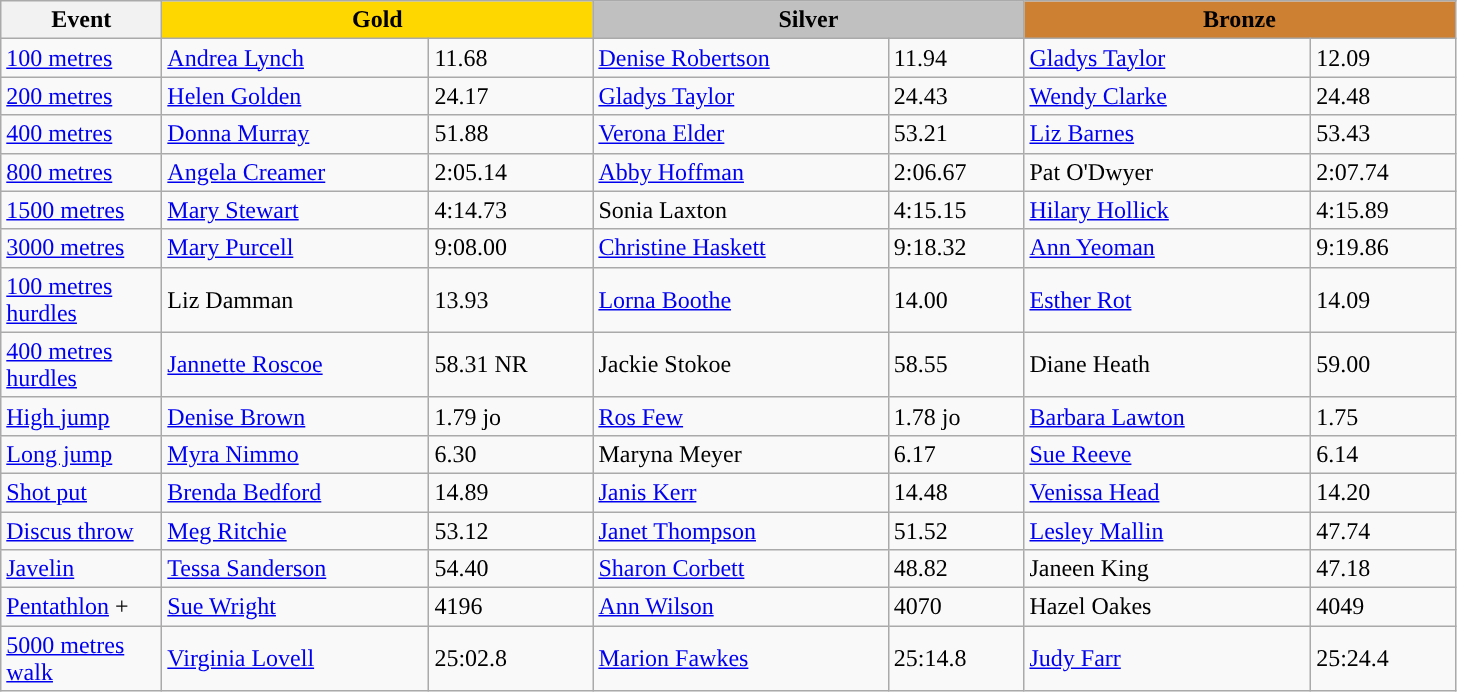<table class="wikitable" style="text-align:left">
<tr>
<th width=100>Event</th>
<th colspan="2" width="280" style="background:gold;">Gold</th>
<th colspan="2" width="280" style="background:silver;">Silver</th>
<th colspan="2" width="280" style="background:#CD7F32;">Bronze</th>
</tr>
<tr>
<td><a href='#'>100 metres</a></td>
<td><a href='#'>Andrea Lynch</a></td>
<td>11.68</td>
<td> <a href='#'>Denise Robertson</a></td>
<td>11.94</td>
<td><a href='#'>Gladys Taylor</a></td>
<td>12.09</td>
</tr>
<tr>
<td><a href='#'>200 metres</a></td>
<td> <a href='#'>Helen Golden</a></td>
<td>24.17</td>
<td><a href='#'>Gladys Taylor</a></td>
<td>24.43</td>
<td><a href='#'>Wendy Clarke</a></td>
<td>24.48</td>
</tr>
<tr>
<td><a href='#'>400 metres</a></td>
<td><a href='#'>Donna Murray</a></td>
<td>51.88</td>
<td><a href='#'>Verona Elder</a></td>
<td>53.21</td>
<td><a href='#'>Liz Barnes</a></td>
<td>53.43</td>
</tr>
<tr>
<td><a href='#'>800 metres</a></td>
<td><a href='#'>Angela Creamer</a></td>
<td>2:05.14</td>
<td> <a href='#'>Abby Hoffman</a></td>
<td>2:06.67</td>
<td> Pat O'Dwyer</td>
<td>2:07.74</td>
</tr>
<tr>
<td><a href='#'>1500 metres</a></td>
<td><a href='#'>Mary Stewart</a></td>
<td>4:14.73</td>
<td> Sonia Laxton</td>
<td>4:15.15</td>
<td> <a href='#'>Hilary Hollick</a></td>
<td>4:15.89</td>
</tr>
<tr>
<td><a href='#'>3000 metres</a></td>
<td> <a href='#'>Mary Purcell</a></td>
<td>9:08.00</td>
<td> <a href='#'>Christine Haskett</a></td>
<td>9:18.32</td>
<td><a href='#'>Ann Yeoman</a></td>
<td>9:19.86</td>
</tr>
<tr>
<td><a href='#'>100 metres hurdles</a></td>
<td> Liz Damman</td>
<td>13.93</td>
<td><a href='#'>Lorna Boothe</a></td>
<td>14.00</td>
<td> <a href='#'>Esther Rot</a></td>
<td>14.09</td>
</tr>
<tr>
<td><a href='#'>400 metres hurdles</a></td>
<td><a href='#'>Jannette Roscoe</a></td>
<td>58.31 NR</td>
<td>Jackie Stokoe</td>
<td>58.55</td>
<td>Diane Heath</td>
<td>59.00</td>
</tr>
<tr>
<td><a href='#'>High jump</a></td>
<td><a href='#'>Denise Brown</a></td>
<td>1.79 jo</td>
<td><a href='#'>Ros Few</a></td>
<td>1.78 jo</td>
<td><a href='#'>Barbara Lawton</a></td>
<td>1.75</td>
</tr>
<tr>
<td><a href='#'>Long jump</a></td>
<td> <a href='#'>Myra Nimmo</a></td>
<td>6.30</td>
<td> Maryna Meyer</td>
<td>6.17</td>
<td><a href='#'>Sue Reeve</a></td>
<td>6.14</td>
</tr>
<tr>
<td><a href='#'>Shot put</a></td>
<td><a href='#'>Brenda Bedford</a></td>
<td>14.89</td>
<td><a href='#'>Janis Kerr</a></td>
<td>14.48</td>
<td> <a href='#'>Venissa Head</a></td>
<td>14.20</td>
</tr>
<tr>
<td><a href='#'>Discus throw</a></td>
<td> <a href='#'>Meg Ritchie</a></td>
<td>53.12</td>
<td><a href='#'>Janet Thompson</a></td>
<td>51.52</td>
<td><a href='#'>Lesley Mallin</a></td>
<td>47.74</td>
</tr>
<tr>
<td><a href='#'>Javelin</a></td>
<td><a href='#'>Tessa Sanderson</a></td>
<td>54.40</td>
<td><a href='#'>Sharon Corbett</a></td>
<td>48.82</td>
<td>Janeen King</td>
<td>47.18</td>
</tr>
<tr>
<td><a href='#'>Pentathlon</a> +</td>
<td><a href='#'>Sue Wright</a></td>
<td>4196</td>
<td><a href='#'>Ann Wilson</a></td>
<td>4070</td>
<td>Hazel Oakes</td>
<td>4049</td>
</tr>
<tr>
<td><a href='#'>5000 metres walk</a></td>
<td><a href='#'>Virginia Lovell</a></td>
<td>25:02.8</td>
<td><a href='#'>Marion Fawkes</a></td>
<td>25:14.8</td>
<td><a href='#'>Judy Farr</a></td>
<td>25:24.4</td>
</tr>
</table>
